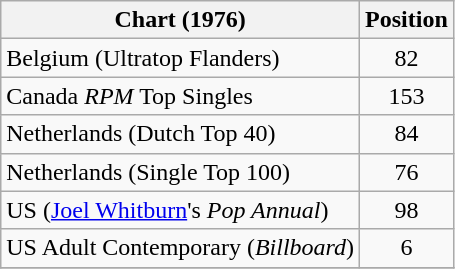<table class="wikitable sortable">
<tr>
<th>Chart (1976)</th>
<th style="text-align:center;">Position</th>
</tr>
<tr>
<td>Belgium (Ultratop Flanders)</td>
<td align="center">82</td>
</tr>
<tr>
<td>Canada <em>RPM</em> Top Singles</td>
<td style="text-align:center;">153</td>
</tr>
<tr>
<td>Netherlands (Dutch Top 40)</td>
<td align="center">84</td>
</tr>
<tr>
<td>Netherlands (Single Top 100)</td>
<td align="center">76</td>
</tr>
<tr>
<td>US (<a href='#'>Joel Whitburn</a>'s <em>Pop Annual</em>)</td>
<td style="text-align:center;">98</td>
</tr>
<tr>
<td>US Adult Contemporary (<em>Billboard</em>)</td>
<td style="text-align:center;">6</td>
</tr>
<tr>
</tr>
</table>
